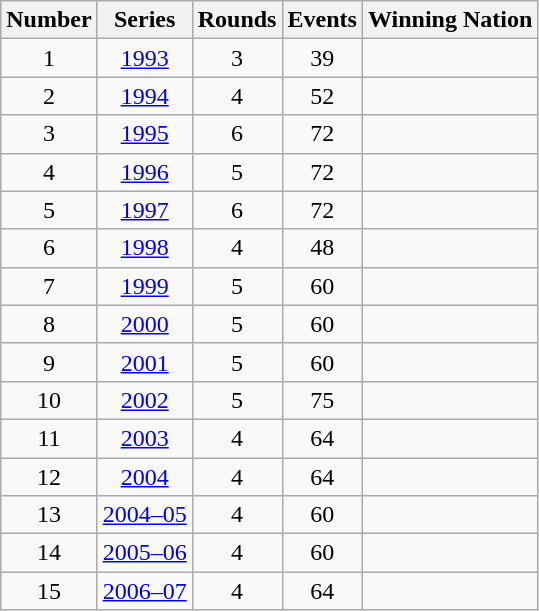<table class="wikitable" style="display: inline-table;">
<tr>
<th>Number</th>
<th>Series</th>
<th>Rounds</th>
<th>Events</th>
<th>Winning Nation</th>
</tr>
<tr>
<td align=center>1</td>
<td align=center><a href='#'>1993</a></td>
<td align=center>3</td>
<td align=center>39</td>
<td></td>
</tr>
<tr>
<td align=center>2</td>
<td align=center><a href='#'>1994</a></td>
<td align=center>4</td>
<td align=center>52</td>
<td></td>
</tr>
<tr>
<td align=center>3</td>
<td align=center><a href='#'>1995</a></td>
<td align=center>6</td>
<td align=center>72</td>
<td></td>
</tr>
<tr>
<td align=center>4</td>
<td align=center><a href='#'>1996</a></td>
<td align=center>5</td>
<td align=center>72</td>
<td></td>
</tr>
<tr>
<td align=center>5</td>
<td align=center><a href='#'>1997</a></td>
<td align=center>6</td>
<td align=center>72</td>
<td></td>
</tr>
<tr>
<td align=center>6</td>
<td align=center><a href='#'>1998</a></td>
<td align=center>4</td>
<td align=center>48</td>
<td></td>
</tr>
<tr>
<td align=center>7</td>
<td align=center><a href='#'>1999</a></td>
<td align=center>5</td>
<td align=center>60</td>
<td></td>
</tr>
<tr>
<td align=center>8</td>
<td align=center><a href='#'>2000</a></td>
<td align=center>5</td>
<td align=center>60</td>
<td></td>
</tr>
<tr>
<td align=center>9</td>
<td align=center><a href='#'>2001</a></td>
<td align=center>5</td>
<td align=center>60</td>
<td></td>
</tr>
<tr>
<td align=center>10</td>
<td align=center><a href='#'>2002</a></td>
<td align=center>5</td>
<td align=center>75</td>
<td></td>
</tr>
<tr>
<td align=center>11</td>
<td align=center><a href='#'>2003</a></td>
<td align=center>4</td>
<td align=center>64</td>
<td></td>
</tr>
<tr>
<td align=center>12</td>
<td align=center><a href='#'>2004</a></td>
<td align=center>4</td>
<td align=center>64</td>
<td></td>
</tr>
<tr>
<td align=center>13</td>
<td align=center><a href='#'>2004–05</a></td>
<td align=center>4</td>
<td align=center>60</td>
<td></td>
</tr>
<tr>
<td align=center>14</td>
<td align=center><a href='#'>2005–06</a></td>
<td align=center>4</td>
<td align=center>60</td>
<td></td>
</tr>
<tr>
<td align=center>15</td>
<td align=center><a href='#'>2006–07</a></td>
<td align=center>4</td>
<td align=center>64</td>
<td></td>
</tr>
</table>
